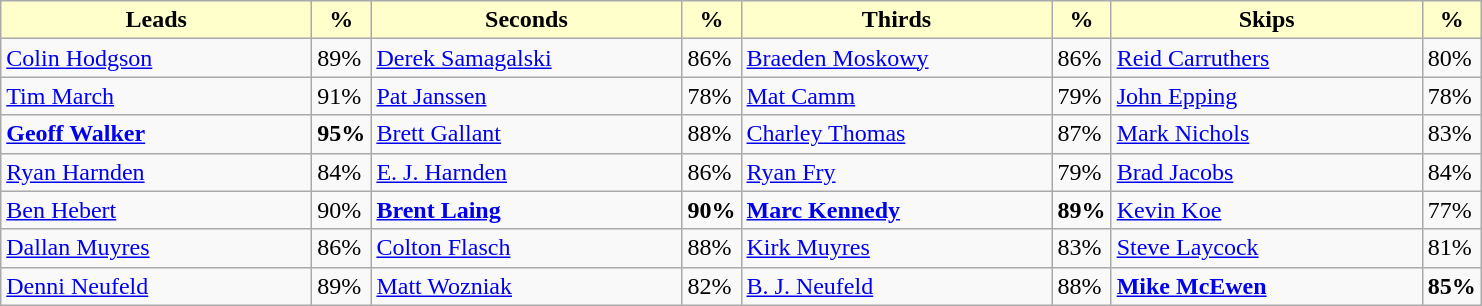<table class="wikitable sortable">
<tr>
<th style="background:#ffc; width:200px;">Leads</th>
<th style="background:#ffc;">%</th>
<th style="background:#ffc; width:200px;">Seconds</th>
<th style="background:#ffc;">%</th>
<th style="background:#ffc; width:200px;">Thirds</th>
<th style="background:#ffc;">%</th>
<th style="background:#ffc; width:200px;">Skips</th>
<th style="background:#ffc;">%</th>
</tr>
<tr>
<td><a href='#'>Colin Hodgson</a></td>
<td>89%</td>
<td><a href='#'>Derek Samagalski</a></td>
<td>86%</td>
<td><a href='#'>Braeden Moskowy</a></td>
<td>86%</td>
<td><a href='#'>Reid Carruthers</a></td>
<td>80%</td>
</tr>
<tr>
<td><a href='#'>Tim March</a></td>
<td>91%</td>
<td><a href='#'>Pat Janssen</a></td>
<td>78%</td>
<td><a href='#'>Mat Camm</a></td>
<td>79%</td>
<td><a href='#'>John Epping</a></td>
<td>78%</td>
</tr>
<tr>
<td><strong><a href='#'>Geoff Walker</a></strong></td>
<td><strong>95%</strong></td>
<td><a href='#'>Brett Gallant</a></td>
<td>88%</td>
<td><a href='#'>Charley Thomas</a></td>
<td>87%</td>
<td><a href='#'>Mark Nichols</a></td>
<td>83%</td>
</tr>
<tr>
<td><a href='#'>Ryan Harnden</a></td>
<td>84%</td>
<td><a href='#'>E. J. Harnden</a></td>
<td>86%</td>
<td><a href='#'>Ryan Fry</a></td>
<td>79%</td>
<td><a href='#'>Brad Jacobs</a></td>
<td>84%</td>
</tr>
<tr>
<td><a href='#'>Ben Hebert</a></td>
<td>90%</td>
<td><strong><a href='#'>Brent Laing</a></strong></td>
<td><strong>90%</strong></td>
<td><strong><a href='#'>Marc Kennedy</a></strong></td>
<td><strong>89%</strong></td>
<td><a href='#'>Kevin Koe</a></td>
<td>77%</td>
</tr>
<tr>
<td><a href='#'>Dallan Muyres</a></td>
<td>86%</td>
<td><a href='#'>Colton Flasch</a></td>
<td>88%</td>
<td><a href='#'>Kirk Muyres</a></td>
<td>83%</td>
<td><a href='#'>Steve Laycock</a></td>
<td>81%</td>
</tr>
<tr>
<td><a href='#'>Denni Neufeld</a></td>
<td>89%</td>
<td><a href='#'>Matt Wozniak</a></td>
<td>82%</td>
<td><a href='#'>B. J. Neufeld</a></td>
<td>88%</td>
<td><strong><a href='#'>Mike McEwen</a></strong></td>
<td><strong>85%</strong></td>
</tr>
</table>
